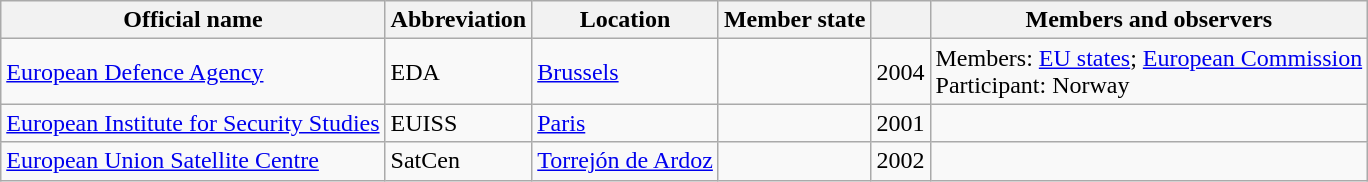<table class="wikitable sortable">
<tr>
<th>Official name</th>
<th>Abbreviation</th>
<th>Location</th>
<th>Member state</th>
<th></th>
<th>Members and observers</th>
</tr>
<tr>
<td><a href='#'>European Defence Agency</a></td>
<td>EDA</td>
<td><a href='#'>Brussels</a></td>
<td></td>
<td>2004</td>
<td>Members: <a href='#'>EU states</a>; <a href='#'>European Commission</a><br>Participant: Norway</td>
</tr>
<tr>
<td><a href='#'>European Institute for Security Studies</a></td>
<td>EUISS</td>
<td><a href='#'>Paris</a></td>
<td></td>
<td>2001</td>
<td></td>
</tr>
<tr>
<td><a href='#'>European Union Satellite Centre</a></td>
<td>SatCen</td>
<td><a href='#'>Torrejón de Ardoz</a></td>
<td></td>
<td>2002</td>
<td></td>
</tr>
</table>
